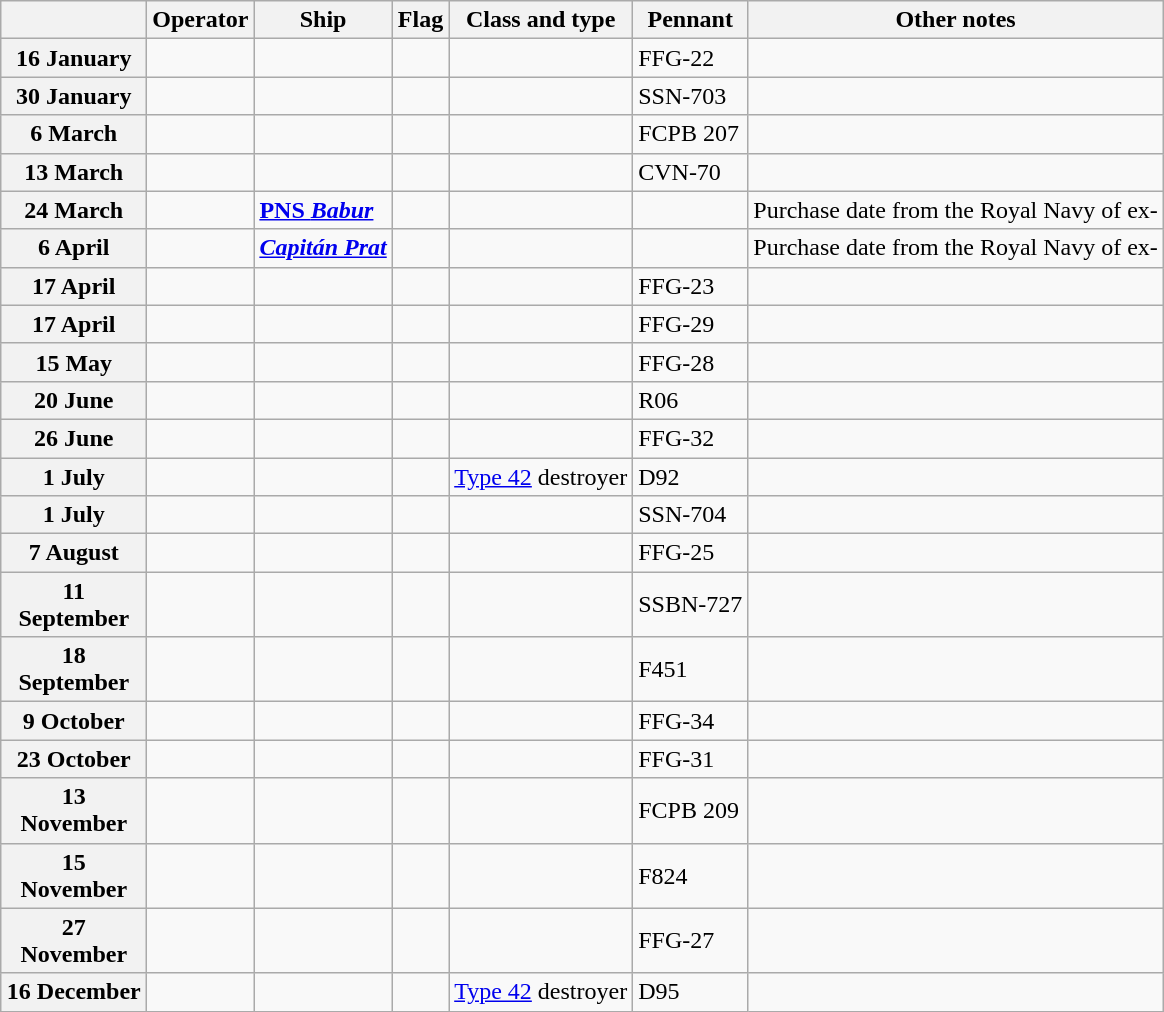<table class="wikitable">
<tr>
<th width="90"></th>
<th>Operator</th>
<th>Ship</th>
<th>Flag</th>
<th>Class and type</th>
<th>Pennant</th>
<th>Other notes</th>
</tr>
<tr ---->
<th>16 January</th>
<td></td>
<td><strong></strong></td>
<td></td>
<td></td>
<td>FFG-22</td>
<td></td>
</tr>
<tr ---->
<th>30 January</th>
<td></td>
<td><strong></strong></td>
<td></td>
<td></td>
<td>SSN-703</td>
<td></td>
</tr>
<tr ---->
<th>6 March</th>
<td></td>
<td><strong></strong></td>
<td></td>
<td></td>
<td>FCPB 207</td>
<td></td>
</tr>
<tr ---->
<th>13 March</th>
<td></td>
<td><strong></strong></td>
<td></td>
<td></td>
<td>CVN-70</td>
<td></td>
</tr>
<tr ---->
<th>24 March</th>
<td></td>
<td><strong><a href='#'>PNS <em>Babur</em></a></strong></td>
<td></td>
<td></td>
<td></td>
<td>Purchase date from the Royal Navy of ex-</td>
</tr>
<tr ---->
<th>6 April</th>
<td></td>
<td><strong><a href='#'><em>Capitán Prat</em></a></strong></td>
<td></td>
<td></td>
<td></td>
<td>Purchase date from the Royal Navy of ex-</td>
</tr>
<tr ---->
<th>17 April</th>
<td></td>
<td><strong></strong></td>
<td></td>
<td></td>
<td>FFG-23</td>
<td></td>
</tr>
<tr ---->
<th>17 April</th>
<td></td>
<td><strong></strong></td>
<td></td>
<td></td>
<td>FFG-29</td>
<td></td>
</tr>
<tr ---->
<th>15 May</th>
<td></td>
<td><strong></strong></td>
<td></td>
<td></td>
<td>FFG-28</td>
<td></td>
</tr>
<tr ---->
<th>20 June</th>
<td></td>
<td><strong></strong></td>
<td></td>
<td></td>
<td>R06</td>
<td></td>
</tr>
<tr ---->
<th>26 June</th>
<td></td>
<td><strong></strong></td>
<td></td>
<td></td>
<td>FFG-32</td>
<td></td>
</tr>
<tr ---->
<th>1 July</th>
<td></td>
<td><strong></strong></td>
<td></td>
<td><a href='#'>Type 42</a> destroyer</td>
<td>D92</td>
<td></td>
</tr>
<tr ---->
<th>1 July</th>
<td></td>
<td><strong></strong></td>
<td></td>
<td></td>
<td>SSN-704</td>
<td></td>
</tr>
<tr ---->
<th>7 August</th>
<td></td>
<td><strong></strong></td>
<td></td>
<td></td>
<td>FFG-25</td>
<td></td>
</tr>
<tr ---->
<th>11 September</th>
<td></td>
<td><strong></strong></td>
<td></td>
<td></td>
<td>SSBN-727</td>
<td></td>
</tr>
<tr ---->
<th>18 September</th>
<td></td>
<td><strong></strong></td>
<td></td>
<td></td>
<td>F451</td>
<td></td>
</tr>
<tr ---->
<th>9 October</th>
<td></td>
<td><strong></strong></td>
<td></td>
<td></td>
<td>FFG-34</td>
<td></td>
</tr>
<tr ---->
<th>23 October</th>
<td></td>
<td><strong></strong></td>
<td></td>
<td></td>
<td>FFG-31</td>
<td></td>
</tr>
<tr ---->
<th>13 November</th>
<td></td>
<td><strong></strong></td>
<td></td>
<td></td>
<td>FCPB 209</td>
<td></td>
</tr>
<tr ---->
<th>15 November</th>
<td></td>
<td><strong></strong></td>
<td></td>
<td></td>
<td>F824</td>
<td></td>
</tr>
<tr ---->
<th>27 November</th>
<td></td>
<td><strong></strong></td>
<td></td>
<td></td>
<td>FFG-27</td>
<td></td>
</tr>
<tr ---->
<th>16 December</th>
<td></td>
<td><strong></strong></td>
<td></td>
<td><a href='#'>Type 42</a> destroyer</td>
<td>D95</td>
<td></td>
</tr>
</table>
